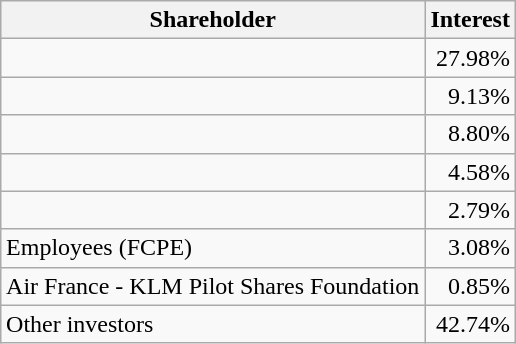<table class="wikitable sortable" style="margin:auto;" style="text-align:left;">
<tr>
<th>Shareholder</th>
<th>Interest</th>
</tr>
<tr>
<td></td>
<td style="text-align:right;">27.98%</td>
</tr>
<tr>
<td></td>
<td style="text-align:right;">9.13%</td>
</tr>
<tr>
<td></td>
<td style="text-align:right;">8.80%</td>
</tr>
<tr>
<td></td>
<td style="text-align:right;">4.58%</td>
</tr>
<tr>
<td></td>
<td style="text-align:right;">2.79%</td>
</tr>
<tr>
<td>Employees (FCPE)</td>
<td style="text-align:right;">3.08%</td>
</tr>
<tr>
<td>Air France - KLM Pilot Shares Foundation</td>
<td style="text-align:right;">0.85%</td>
</tr>
<tr>
<td>Other investors</td>
<td style="text-align:right;">42.74%</td>
</tr>
</table>
